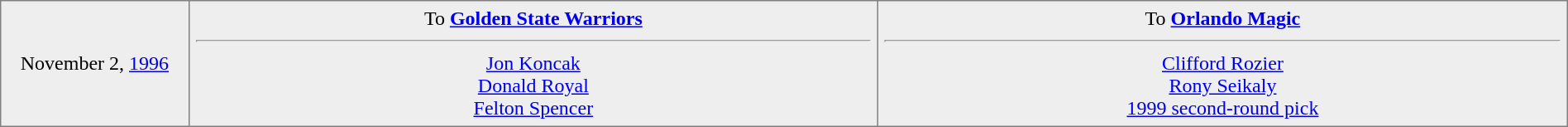<table border="1" style="border-collapse:collapse; text-align:center; width:100%;"  cellpadding="5">
<tr style="background:#eee;">
<td style="width:12%">November 2, <a href='#'>1996</a></td>
<td style="width:44%" valign="top">To <strong><a href='#'>Golden State Warriors</a></strong><hr><a href='#'>Jon Koncak</a><br><a href='#'>Donald Royal</a><br><a href='#'>Felton Spencer</a></td>
<td style="width:44%" valign="top">To <strong><a href='#'>Orlando Magic</a></strong><hr><a href='#'>Clifford Rozier</a><br><a href='#'>Rony Seikaly</a><br><a href='#'>1999 second-round pick</a></td>
</tr>
</table>
